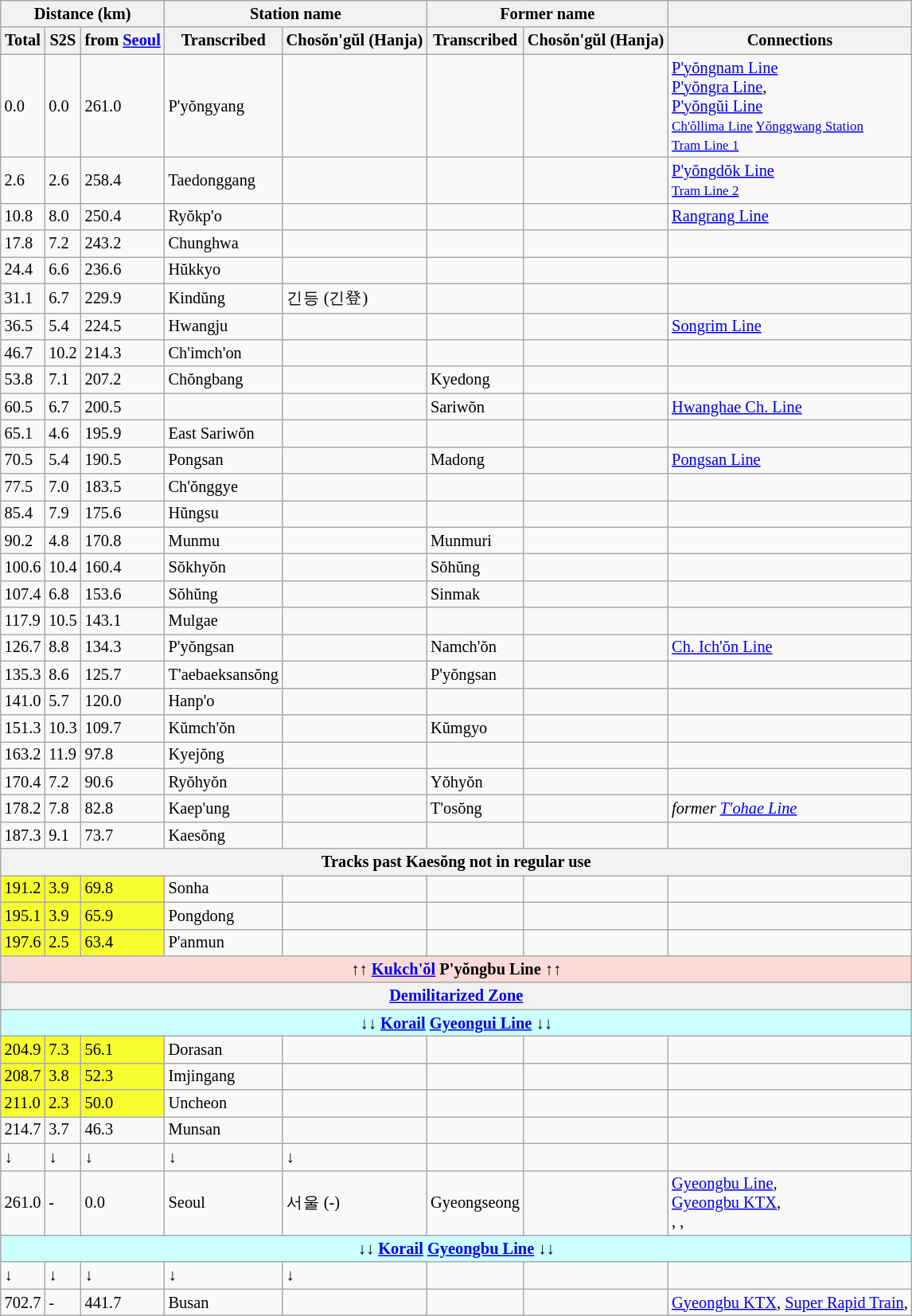<table class="wikitable" style="font-size:85%;">
<tr>
<th colspan="3">Distance (km)</th>
<th colspan="2">Station name</th>
<th colspan="2">Former name</th>
<th></th>
</tr>
<tr>
<th>Total</th>
<th>S2S</th>
<th>from <a href='#'>Seoul</a></th>
<th>Transcribed</th>
<th>Chosŏn'gŭl (Hanja)</th>
<th>Transcribed</th>
<th>Chosŏn'gŭl (Hanja)</th>
<th>Connections</th>
</tr>
<tr>
<td>0.0</td>
<td>0.0</td>
<td>261.0</td>
<td>P'yŏngyang</td>
<td></td>
<td></td>
<td></td>
<td><a href='#'>P'yŏngnam Line</a><br><a href='#'>P'yŏngra Line</a>,<br><a href='#'>P'yŏngŭi Line</a><br>  <small><a href='#'>Ch'ŏllima Line</a> <a href='#'>Yŏnggwang Station</a></small><br>  <small><a href='#'>Tram Line 1</a></small></td>
</tr>
<tr>
<td>2.6</td>
<td>2.6</td>
<td>258.4</td>
<td>Taedonggang</td>
<td></td>
<td></td>
<td></td>
<td><a href='#'>P'yŏngdŏk Line</a><br>  <small><a href='#'>Tram Line 2</a></small></td>
</tr>
<tr>
<td>10.8</td>
<td>8.0</td>
<td>250.4</td>
<td>Ryŏkp'o</td>
<td></td>
<td></td>
<td></td>
<td><a href='#'>Rangrang Line</a></td>
</tr>
<tr>
<td>17.8</td>
<td>7.2</td>
<td>243.2</td>
<td>Chunghwa</td>
<td></td>
<td></td>
<td></td>
<td></td>
</tr>
<tr>
<td>24.4</td>
<td>6.6</td>
<td>236.6</td>
<td>Hŭkkyo</td>
<td></td>
<td></td>
<td></td>
<td></td>
</tr>
<tr>
<td>31.1</td>
<td>6.7</td>
<td>229.9</td>
<td>Kindŭng</td>
<td>긴등 (긴登)</td>
<td></td>
<td></td>
<td></td>
</tr>
<tr>
<td>36.5</td>
<td>5.4</td>
<td>224.5</td>
<td>Hwangju</td>
<td></td>
<td></td>
<td></td>
<td><a href='#'>Songrim Line</a></td>
</tr>
<tr>
<td>46.7</td>
<td>10.2</td>
<td>214.3</td>
<td>Ch'imch'on</td>
<td></td>
<td></td>
<td></td>
<td></td>
</tr>
<tr>
<td>53.8</td>
<td>7.1</td>
<td>207.2</td>
<td>Chŏngbang</td>
<td></td>
<td>Kyedong</td>
<td></td>
<td></td>
</tr>
<tr>
<td>60.5</td>
<td>6.7</td>
<td>200.5</td>
<td></td>
<td></td>
<td>Sariwŏn</td>
<td></td>
<td><a href='#'>Hwanghae Ch. Line</a></td>
</tr>
<tr>
<td>65.1</td>
<td>4.6</td>
<td>195.9</td>
<td>East Sariwŏn</td>
<td></td>
<td></td>
<td></td>
<td></td>
</tr>
<tr>
<td>70.5</td>
<td>5.4</td>
<td>190.5</td>
<td>Pongsan</td>
<td></td>
<td>Madong</td>
<td></td>
<td><a href='#'>Pongsan Line</a></td>
</tr>
<tr>
<td>77.5</td>
<td>7.0</td>
<td>183.5</td>
<td>Ch'ŏnggye</td>
<td></td>
<td></td>
<td></td>
<td></td>
</tr>
<tr>
<td>85.4</td>
<td>7.9</td>
<td>175.6</td>
<td>Hŭngsu</td>
<td></td>
<td></td>
<td></td>
<td></td>
</tr>
<tr>
<td>90.2</td>
<td>4.8</td>
<td>170.8</td>
<td>Munmu</td>
<td></td>
<td>Munmuri</td>
<td></td>
<td></td>
</tr>
<tr>
<td>100.6</td>
<td>10.4</td>
<td>160.4</td>
<td>Sŏkhyŏn</td>
<td></td>
<td>Sŏhŭng</td>
<td></td>
<td></td>
</tr>
<tr>
<td>107.4</td>
<td>6.8</td>
<td>153.6</td>
<td>Sŏhŭng</td>
<td></td>
<td>Sinmak</td>
<td></td>
<td></td>
</tr>
<tr>
<td>117.9</td>
<td>10.5</td>
<td>143.1</td>
<td>Mulgae</td>
<td></td>
<td></td>
<td></td>
<td></td>
</tr>
<tr>
<td>126.7</td>
<td>8.8</td>
<td>134.3</td>
<td>P'yŏngsan</td>
<td></td>
<td>Namch'ŏn</td>
<td></td>
<td><a href='#'>Ch. Ich'ŏn Line</a></td>
</tr>
<tr>
<td>135.3</td>
<td>8.6</td>
<td>125.7</td>
<td>T'aebaeksansŏng</td>
<td></td>
<td>P'yŏngsan</td>
<td></td>
<td></td>
</tr>
<tr>
<td>141.0</td>
<td>5.7</td>
<td>120.0</td>
<td>Hanp'o</td>
<td></td>
<td></td>
<td></td>
<td></td>
</tr>
<tr>
<td>151.3</td>
<td>10.3</td>
<td>109.7</td>
<td>Kŭmch'ŏn</td>
<td></td>
<td>Kŭmgyo</td>
<td></td>
<td></td>
</tr>
<tr>
<td>163.2</td>
<td>11.9</td>
<td>97.8</td>
<td>Kyejŏng</td>
<td></td>
<td></td>
<td></td>
<td></td>
</tr>
<tr>
<td>170.4</td>
<td>7.2</td>
<td>90.6</td>
<td>Ryŏhyŏn</td>
<td></td>
<td>Yŏhyŏn</td>
<td></td>
<td></td>
</tr>
<tr>
<td>178.2</td>
<td>7.8</td>
<td>82.8</td>
<td>Kaep'ung</td>
<td></td>
<td>T'osŏng</td>
<td></td>
<td><em>former <a href='#'>T'ohae Line</a></em></td>
</tr>
<tr>
<td>187.3</td>
<td>9.1</td>
<td>73.7</td>
<td>Kaesŏng</td>
<td></td>
<td></td>
<td></td>
<td></td>
</tr>
<tr>
<th colspan=8 bgcolor=#BDBDBD>Tracks past Kaesŏng not in regular use</th>
</tr>
<tr>
<td bgcolor=#F7FE2E>191.2</td>
<td bgcolor=#F7FE2E>3.9</td>
<td bgcolor=#F7FE2E>69.8</td>
<td>Sonha</td>
<td></td>
<td></td>
<td></td>
<td></td>
</tr>
<tr>
<td bgcolor=#F7FE2E>195.1</td>
<td bgcolor=#F7FE2E>3.9</td>
<td bgcolor=#F7FE2E>65.9</td>
<td>Pongdong</td>
<td></td>
<td></td>
<td></td>
<td></td>
</tr>
<tr>
<td bgcolor=#F7FE2E>197.6</td>
<td bgcolor=#F7FE2E>2.5</td>
<td bgcolor=#F7FE2E>63.4</td>
<td>P'anmun</td>
<td></td>
<td></td>
<td></td>
<td></td>
</tr>
<tr>
<th colspan=8 style="background: #FADBD8;">↑↑ <a href='#'>Kukch'ŏl</a> P'yŏngbu Line ↑↑</th>
</tr>
<tr>
<th colspan=8 bgcolor=#BDBDBD><a href='#'>Demilitarized Zone</a></th>
</tr>
<tr>
<th colspan=8 style="background: #CCFFFF;">↓↓ <a href='#'>Korail</a> <a href='#'>Gyeongui Line</a> ↓↓</th>
</tr>
<tr>
<td bgcolor=#F7FE2E>204.9</td>
<td bgcolor=#F7FE2E>7.3</td>
<td bgcolor=#F7FE2E>56.1</td>
<td>Dorasan</td>
<td></td>
<td></td>
<td></td>
<td></td>
</tr>
<tr>
<td bgcolor=#F7FE2E>208.7</td>
<td bgcolor=#F7FE2E>3.8</td>
<td bgcolor=#F7FE2E>52.3</td>
<td>Imjingang</td>
<td></td>
<td></td>
<td></td>
<td></td>
</tr>
<tr>
<td bgcolor=#F7FE2E>211.0</td>
<td bgcolor=#F7FE2E>2.3</td>
<td bgcolor=#F7FE2E>50.0</td>
<td>Uncheon</td>
<td></td>
<td></td>
<td></td>
<td></td>
</tr>
<tr>
<td>214.7</td>
<td>3.7</td>
<td>46.3</td>
<td>Munsan</td>
<td></td>
<td></td>
<td></td>
<td></td>
</tr>
<tr>
<td>↓</td>
<td>↓</td>
<td>↓</td>
<td>↓</td>
<td>↓</td>
<td></td>
<td></td>
<td></td>
</tr>
<tr>
<td>261.0</td>
<td>-</td>
<td>0.0</td>
<td>Seoul</td>
<td>서울 (-)</td>
<td>Gyeongseong</td>
<td></td>
<td><a href='#'>Gyeongbu Line</a>,<br><a href='#'>Gyeongbu KTX</a>,<br>, , </td>
</tr>
<tr>
<th colspan=8 style="background: #CCFFFF;">↓↓ <a href='#'>Korail</a> <a href='#'>Gyeongbu Line</a> ↓↓</th>
</tr>
<tr>
<td>↓</td>
<td>↓</td>
<td>↓</td>
<td>↓</td>
<td>↓</td>
<td></td>
<td></td>
<td></td>
</tr>
<tr>
<td>702.7</td>
<td>-</td>
<td>441.7</td>
<td>Busan</td>
<td></td>
<td></td>
<td></td>
<td><a href='#'>Gyeongbu KTX</a>, <a href='#'>Super Rapid Train</a>,<br></td>
</tr>
</table>
